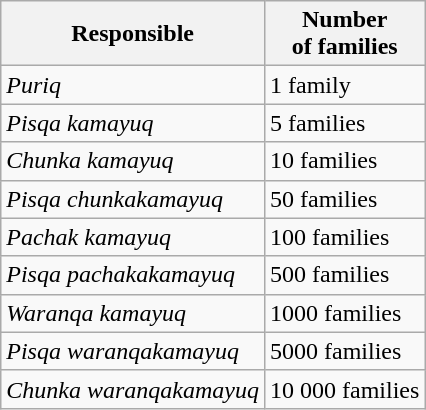<table class="wikitable">
<tr>
<th>Responsible</th>
<th>Number<br>of families</th>
</tr>
<tr>
<td><em>Puriq</em></td>
<td>1 family</td>
</tr>
<tr>
<td><em>Pisqa kamayuq</em></td>
<td>5 families</td>
</tr>
<tr>
<td><em>Chunka kamayuq</em></td>
<td>10 families</td>
</tr>
<tr>
<td><em>Pisqa chunkakamayuq</em></td>
<td>50 families</td>
</tr>
<tr>
<td><em>Pachak kamayuq</em></td>
<td>100 families</td>
</tr>
<tr>
<td><em>Pisqa pachakakamayuq</em></td>
<td>500 families</td>
</tr>
<tr>
<td><em>Waranqa kamayuq</em></td>
<td>1000 families</td>
</tr>
<tr>
<td><em>Pisqa waranqakamayuq</em></td>
<td>5000 families</td>
</tr>
<tr>
<td><em>Chunka waranqakamayuq</em></td>
<td>10 000 families</td>
</tr>
</table>
